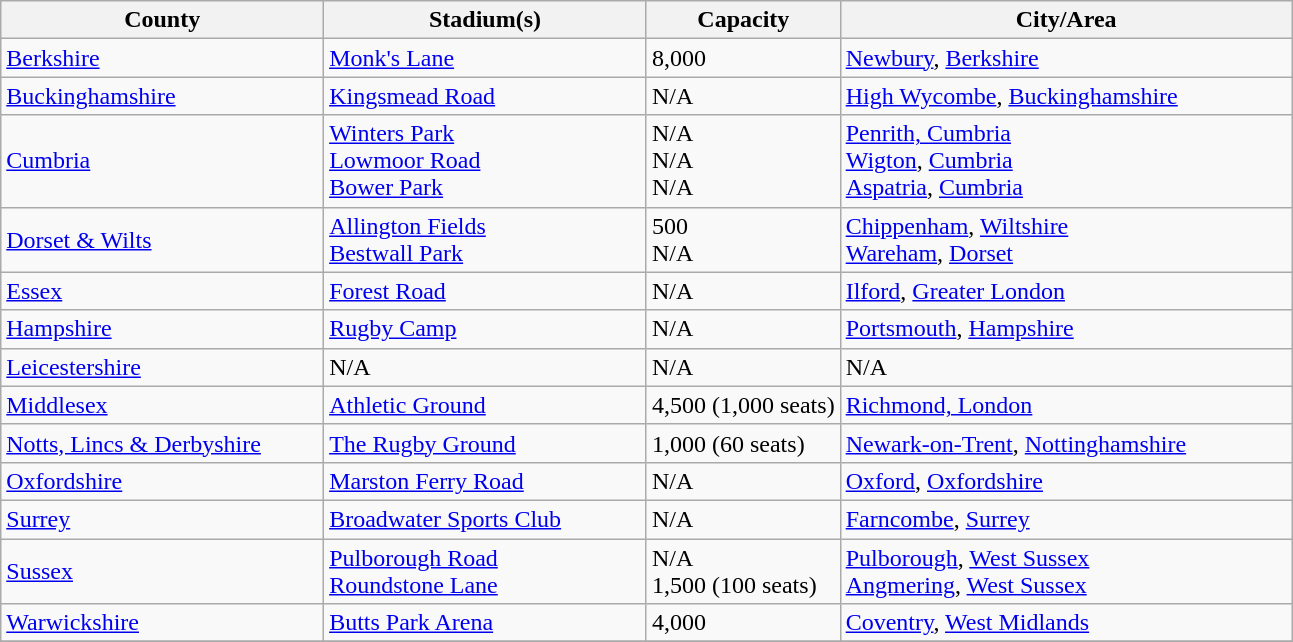<table class="wikitable sortable">
<tr>
<th width=25%>County</th>
<th width=25%>Stadium(s)</th>
<th width=15%>Capacity</th>
<th width=35%>City/Area</th>
</tr>
<tr>
<td><a href='#'>Berkshire</a></td>
<td><a href='#'>Monk's Lane</a></td>
<td>8,000</td>
<td><a href='#'>Newbury</a>, <a href='#'>Berkshire</a></td>
</tr>
<tr>
<td><a href='#'>Buckinghamshire</a></td>
<td><a href='#'>Kingsmead Road</a></td>
<td>N/A</td>
<td><a href='#'>High Wycombe</a>, <a href='#'>Buckinghamshire</a></td>
</tr>
<tr>
<td><a href='#'>Cumbria</a></td>
<td><a href='#'>Winters Park</a><br><a href='#'>Lowmoor Road</a><br><a href='#'>Bower Park</a></td>
<td>N/A<br>N/A<br>N/A</td>
<td><a href='#'>Penrith, Cumbria</a><br><a href='#'>Wigton</a>, <a href='#'>Cumbria</a><br><a href='#'>Aspatria</a>, <a href='#'>Cumbria</a></td>
</tr>
<tr>
<td><a href='#'>Dorset & Wilts</a></td>
<td><a href='#'>Allington Fields</a><br><a href='#'>Bestwall Park</a></td>
<td>500<br>N/A</td>
<td><a href='#'>Chippenham</a>, <a href='#'>Wiltshire</a><br><a href='#'>Wareham</a>, <a href='#'>Dorset</a></td>
</tr>
<tr>
<td><a href='#'>Essex</a></td>
<td><a href='#'>Forest Road</a></td>
<td>N/A</td>
<td><a href='#'>Ilford</a>, <a href='#'>Greater London</a></td>
</tr>
<tr>
<td><a href='#'>Hampshire</a></td>
<td><a href='#'>Rugby Camp</a></td>
<td>N/A</td>
<td><a href='#'>Portsmouth</a>, <a href='#'>Hampshire</a></td>
</tr>
<tr>
<td><a href='#'>Leicestershire</a></td>
<td>N/A</td>
<td>N/A</td>
<td>N/A</td>
</tr>
<tr>
<td><a href='#'>Middlesex</a></td>
<td><a href='#'>Athletic Ground</a></td>
<td>4,500 (1,000 seats)</td>
<td><a href='#'>Richmond, London</a></td>
</tr>
<tr>
<td><a href='#'>Notts, Lincs & Derbyshire</a></td>
<td><a href='#'>The Rugby Ground</a></td>
<td>1,000 (60 seats)</td>
<td><a href='#'>Newark-on-Trent</a>, <a href='#'>Nottinghamshire</a></td>
</tr>
<tr>
<td><a href='#'>Oxfordshire</a></td>
<td><a href='#'>Marston Ferry Road</a></td>
<td>N/A</td>
<td><a href='#'>Oxford</a>, <a href='#'>Oxfordshire</a></td>
</tr>
<tr>
<td><a href='#'>Surrey</a></td>
<td><a href='#'>Broadwater Sports Club</a></td>
<td>N/A</td>
<td><a href='#'>Farncombe</a>, <a href='#'>Surrey</a></td>
</tr>
<tr>
<td><a href='#'>Sussex</a></td>
<td><a href='#'>Pulborough Road</a><br><a href='#'>Roundstone Lane</a></td>
<td>N/A<br>1,500 (100 seats)</td>
<td><a href='#'>Pulborough</a>, <a href='#'>West Sussex</a><br><a href='#'>Angmering</a>, <a href='#'>West Sussex</a></td>
</tr>
<tr>
<td><a href='#'>Warwickshire</a></td>
<td><a href='#'>Butts Park Arena</a></td>
<td>4,000</td>
<td><a href='#'>Coventry</a>, <a href='#'>West Midlands</a></td>
</tr>
<tr>
</tr>
</table>
